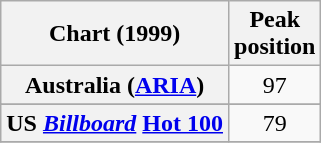<table class="wikitable sortable plainrowheaders" style="text-align:center">
<tr>
<th scope="col">Chart (1999)</th>
<th scope="col">Peak<br>position</th>
</tr>
<tr>
<th scope="row">Australia (<a href='#'>ARIA</a>)</th>
<td>97</td>
</tr>
<tr>
</tr>
<tr>
</tr>
<tr>
</tr>
<tr>
</tr>
<tr>
<th scope="row">US <em><a href='#'>Billboard</a></em> <a href='#'>Hot 100</a></th>
<td>79</td>
</tr>
<tr>
</tr>
</table>
